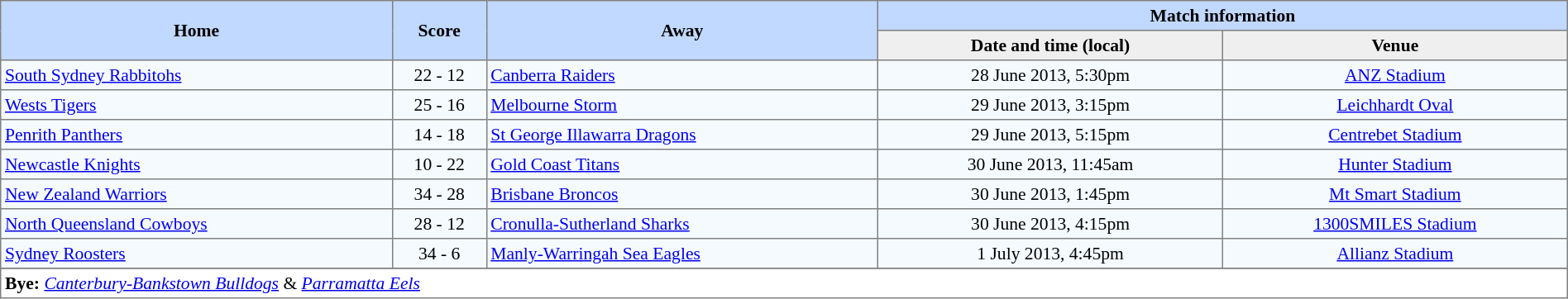<table border="1" cellpadding="3" cellspacing="0" style="border-collapse:collapse; font-size:90%; width:100%;">
<tr bgcolor=#C1D8FF>
<th rowspan=2 width=25%>Home</th>
<th rowspan=2 width=6%>Score</th>
<th rowspan=2 width=25%>Away</th>
<th colspan=6>Match information</th>
</tr>
<tr bgcolor=#EFEFEF>
<th width=22%>Date and time (local)</th>
<th width=22%>Venue</th>
</tr>
<tr style="text-align:center; background:#f5faff;">
<td align=left> <a href='#'>South Sydney Rabbitohs</a></td>
<td>22 - 12</td>
<td align=left> <a href='#'>Canberra Raiders</a></td>
<td>28 June 2013, 5:30pm</td>
<td><a href='#'>ANZ Stadium</a></td>
</tr>
<tr style="text-align:center; background:#f5faff;">
<td align=left> <a href='#'>Wests Tigers</a></td>
<td>25 - 16</td>
<td align=left> <a href='#'>Melbourne Storm</a></td>
<td>29 June 2013, 3:15pm</td>
<td><a href='#'>Leichhardt Oval</a></td>
</tr>
<tr style="text-align:center; background:#f5faff;">
<td align=left> <a href='#'>Penrith Panthers</a></td>
<td>14 - 18</td>
<td align=left> <a href='#'>St George Illawarra Dragons</a></td>
<td>29 June 2013, 5:15pm</td>
<td><a href='#'>Centrebet Stadium</a></td>
</tr>
<tr style="text-align:center; background:#f5faff;">
<td align=left> <a href='#'>Newcastle Knights</a></td>
<td>10 - 22</td>
<td align=left> <a href='#'>Gold Coast Titans</a></td>
<td>30 June 2013, 11:45am</td>
<td><a href='#'>Hunter Stadium</a></td>
</tr>
<tr style="text-align:center; background:#f5faff;">
<td align=left> <a href='#'>New Zealand Warriors</a></td>
<td>34 - 28</td>
<td align=left> <a href='#'>Brisbane Broncos</a></td>
<td>30 June 2013, 1:45pm</td>
<td><a href='#'>Mt Smart Stadium</a></td>
</tr>
<tr style="text-align:center; background:#f5faff;">
<td align=left> <a href='#'>North Queensland Cowboys</a></td>
<td>28 - 12</td>
<td align=left> <a href='#'>Cronulla-Sutherland Sharks</a></td>
<td>30 June 2013, 4:15pm</td>
<td><a href='#'>1300SMILES Stadium</a></td>
</tr>
<tr style="text-align:center; background:#f5faff;">
<td align=left> <a href='#'>Sydney Roosters</a></td>
<td>34 - 6</td>
<td align=left> <a href='#'>Manly-Warringah Sea Eagles</a></td>
<td>1 July 2013, 4:45pm</td>
<td><a href='#'>Allianz Stadium</a></td>
</tr>
<tr style="text-align:center; background:#f5faff;">
</tr>
<tr>
<td colspan="7" align="left"><strong>Bye:</strong> <em><a href='#'>Canterbury-Bankstown Bulldogs</a></em> & <em><a href='#'>Parramatta Eels</a></em></td>
</tr>
</table>
